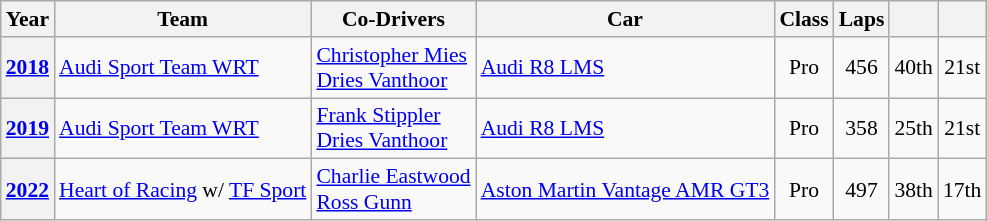<table class="wikitable" style="text-align:center; font-size:90%">
<tr>
<th>Year</th>
<th>Team</th>
<th>Co-Drivers</th>
<th>Car</th>
<th>Class</th>
<th>Laps</th>
<th></th>
<th></th>
</tr>
<tr>
<th><a href='#'>2018</a></th>
<td align="left" nowrap> <a href='#'>Audi Sport Team WRT</a></td>
<td align="left" nowrap> <a href='#'>Christopher Mies</a><br> <a href='#'>Dries Vanthoor</a></td>
<td align="left" nowrap><a href='#'>Audi R8 LMS</a></td>
<td>Pro</td>
<td>456</td>
<td>40th</td>
<td>21st</td>
</tr>
<tr>
<th><a href='#'>2019</a></th>
<td align="left" nowrap> <a href='#'>Audi Sport Team WRT</a></td>
<td align="left" nowrap> <a href='#'>Frank Stippler</a><br> <a href='#'>Dries Vanthoor</a></td>
<td align="left" nowrap><a href='#'>Audi R8 LMS</a></td>
<td>Pro</td>
<td>358</td>
<td>25th</td>
<td>21st</td>
</tr>
<tr>
<th><a href='#'>2022</a></th>
<td align="left" nowrap> <a href='#'>Heart of Racing</a> w/ <a href='#'>TF Sport</a></td>
<td align="left" nowrap> <a href='#'>Charlie Eastwood</a><br> <a href='#'>Ross Gunn</a></td>
<td align="left" nowrap><a href='#'>Aston Martin Vantage AMR GT3</a></td>
<td>Pro</td>
<td>497</td>
<td>38th</td>
<td>17th</td>
</tr>
</table>
